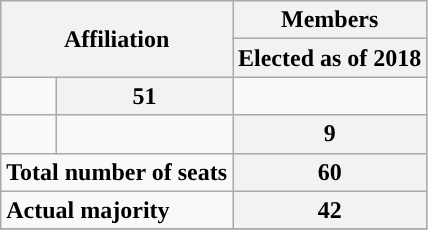<table class="wikitable" border=1>
<tr>
<th colspan=2 rowspan=2 style="text-align:center;vertical-align:middle;">Affiliation</th>
<th colspan=2 style"vertical-align:top;">Members</th>
</tr>
<tr>
<th>Elected as of 2018</th>
</tr>
<tr>
<td></td>
<th>51</th>
</tr>
<tr>
<td style=width: 4px style="background-color:"></td>
<td style=text-align: left; scope=row><a href='#'></a></td>
<th>9</th>
</tr>
<tr>
<td colspan=2 rowspan=1><strong>Total number of seats</strong></td>
<th>60</th>
</tr>
<tr>
<td colspan=2 rowspan=1><strong>Actual majority</strong></td>
<th>42</th>
</tr>
<tr>
</tr>
</table>
